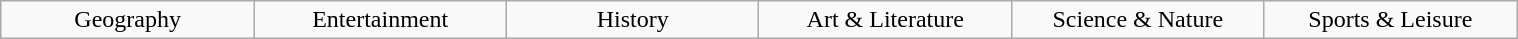<table class="wikitable" style="text-align: center; width: 80%; margin: 1em auto;">
<tr>
<td style="width:70pt;">Geography</td>
<td style="width:70pt;">Entertainment</td>
<td style="width:70pt;">History</td>
<td style="width:70pt;">Art & Literature</td>
<td style="width:70pt;">Science & Nature</td>
<td style="width:70pt;">Sports & Leisure</td>
</tr>
</table>
